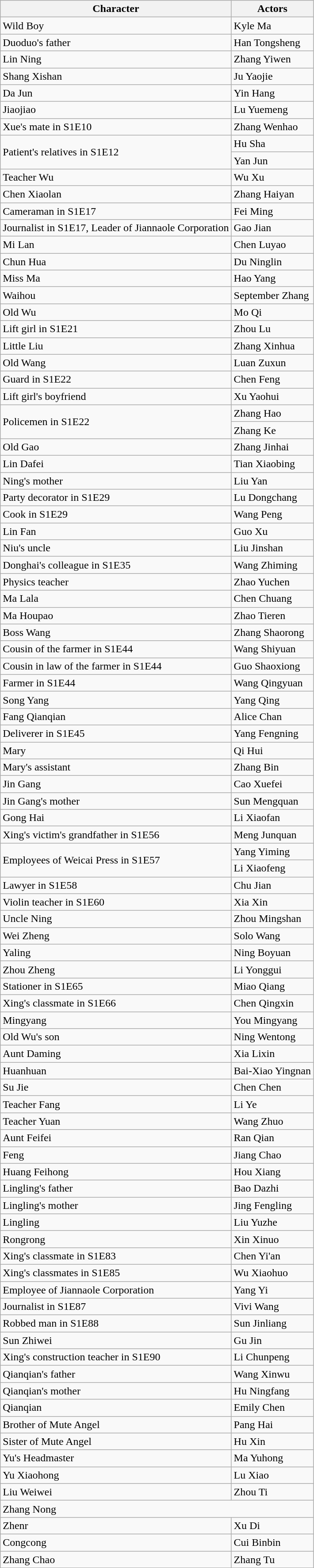<table class="wikitable">
<tr>
<th>Character</th>
<th>Actors</th>
</tr>
<tr>
<td>Wild Boy</td>
<td>Kyle Ma</td>
</tr>
<tr>
<td>Duoduo's father</td>
<td>Han Tongsheng</td>
</tr>
<tr>
<td>Lin Ning</td>
<td>Zhang Yiwen</td>
</tr>
<tr>
<td>Shang Xishan</td>
<td>Ju Yaojie</td>
</tr>
<tr>
<td>Da Jun</td>
<td>Yin Hang</td>
</tr>
<tr>
<td>Jiaojiao</td>
<td>Lu Yuemeng</td>
</tr>
<tr>
<td>Xue's mate in S1E10</td>
<td>Zhang Wenhao</td>
</tr>
<tr>
<td rowspan="2">Patient's relatives in S1E12</td>
<td>Hu Sha</td>
</tr>
<tr>
<td>Yan Jun</td>
</tr>
<tr>
<td>Teacher Wu</td>
<td>Wu Xu</td>
</tr>
<tr>
<td>Chen Xiaolan</td>
<td>Zhang Haiyan</td>
</tr>
<tr>
<td>Cameraman in S1E17</td>
<td>Fei Ming</td>
</tr>
<tr>
<td>Journalist in S1E17, Leader of Jiannaole Corporation</td>
<td>Gao Jian</td>
</tr>
<tr>
<td>Mi Lan</td>
<td>Chen Luyao</td>
</tr>
<tr>
<td>Chun Hua</td>
<td>Du Ninglin</td>
</tr>
<tr>
<td>Miss Ma</td>
<td>Hao Yang</td>
</tr>
<tr>
<td>Waihou</td>
<td>September Zhang</td>
</tr>
<tr>
<td>Old Wu</td>
<td>Mo Qi</td>
</tr>
<tr>
<td>Lift girl in S1E21</td>
<td>Zhou Lu</td>
</tr>
<tr>
<td>Little Liu</td>
<td>Zhang Xinhua</td>
</tr>
<tr>
<td>Old Wang</td>
<td>Luan Zuxun</td>
</tr>
<tr>
<td>Guard in S1E22</td>
<td>Chen Feng</td>
</tr>
<tr>
<td>Lift girl's boyfriend</td>
<td>Xu Yaohui</td>
</tr>
<tr>
<td rowspan="2">Policemen in S1E22</td>
<td>Zhang Hao</td>
</tr>
<tr>
<td>Zhang Ke</td>
</tr>
<tr>
<td>Old Gao</td>
<td>Zhang Jinhai</td>
</tr>
<tr>
<td>Lin Dafei</td>
<td>Tian Xiaobing</td>
</tr>
<tr>
<td>Ning's mother</td>
<td>Liu Yan</td>
</tr>
<tr>
<td>Party decorator in S1E29</td>
<td>Lu Dongchang</td>
</tr>
<tr>
<td>Cook in S1E29</td>
<td>Wang Peng</td>
</tr>
<tr>
<td>Lin Fan</td>
<td>Guo Xu</td>
</tr>
<tr>
<td>Niu's uncle</td>
<td>Liu Jinshan</td>
</tr>
<tr>
<td>Donghai's colleague in S1E35</td>
<td>Wang Zhiming</td>
</tr>
<tr>
<td>Physics teacher</td>
<td>Zhao Yuchen</td>
</tr>
<tr>
<td>Ma Lala</td>
<td>Chen Chuang</td>
</tr>
<tr>
<td>Ma Houpao</td>
<td>Zhao Tieren</td>
</tr>
<tr>
<td>Boss Wang</td>
<td>Zhang Shaorong</td>
</tr>
<tr>
<td>Cousin of the farmer in S1E44</td>
<td>Wang Shiyuan</td>
</tr>
<tr>
<td>Cousin in law of the farmer in S1E44</td>
<td>Guo Shaoxiong</td>
</tr>
<tr>
<td>Farmer in S1E44</td>
<td>Wang Qingyuan</td>
</tr>
<tr>
<td>Song Yang</td>
<td>Yang Qing</td>
</tr>
<tr>
<td>Fang Qianqian</td>
<td>Alice Chan</td>
</tr>
<tr>
<td>Deliverer in S1E45</td>
<td>Yang Fengning</td>
</tr>
<tr>
<td>Mary</td>
<td>Qi Hui</td>
</tr>
<tr>
<td>Mary's assistant</td>
<td>Zhang Bin</td>
</tr>
<tr>
<td>Jin Gang</td>
<td>Cao Xuefei</td>
</tr>
<tr>
<td>Jin Gang's mother</td>
<td>Sun Mengquan</td>
</tr>
<tr>
<td>Gong Hai</td>
<td>Li Xiaofan</td>
</tr>
<tr>
<td>Xing's victim's grandfather in S1E56</td>
<td>Meng Junquan</td>
</tr>
<tr>
<td rowspan="2">Employees of Weicai Press in S1E57</td>
<td>Yang Yiming</td>
</tr>
<tr>
<td>Li Xiaofeng</td>
</tr>
<tr>
<td>Lawyer in S1E58</td>
<td>Chu Jian</td>
</tr>
<tr>
<td>Violin teacher in S1E60</td>
<td>Xia Xin</td>
</tr>
<tr>
<td>Uncle Ning</td>
<td>Zhou Mingshan</td>
</tr>
<tr>
<td>Wei Zheng</td>
<td>Solo Wang</td>
</tr>
<tr>
<td>Yaling</td>
<td>Ning Boyuan</td>
</tr>
<tr>
<td>Zhou Zheng</td>
<td>Li Yonggui</td>
</tr>
<tr>
<td>Stationer in S1E65</td>
<td>Miao Qiang</td>
</tr>
<tr>
<td>Xing's classmate in S1E66</td>
<td>Chen Qingxin</td>
</tr>
<tr>
<td>Mingyang</td>
<td>You Mingyang</td>
</tr>
<tr>
<td>Old Wu's son</td>
<td>Ning Wentong</td>
</tr>
<tr>
<td>Aunt Daming</td>
<td>Xia Lixin</td>
</tr>
<tr>
<td>Huanhuan</td>
<td>Bai-Xiao Yingnan</td>
</tr>
<tr>
<td>Su Jie</td>
<td>Chen Chen</td>
</tr>
<tr>
<td>Teacher Fang</td>
<td>Li Ye</td>
</tr>
<tr>
<td>Teacher Yuan</td>
<td>Wang Zhuo</td>
</tr>
<tr>
<td>Aunt Feifei</td>
<td>Ran Qian</td>
</tr>
<tr>
<td>Feng</td>
<td>Jiang Chao</td>
</tr>
<tr>
<td>Huang Feihong</td>
<td>Hou Xiang</td>
</tr>
<tr>
<td>Lingling's father</td>
<td>Bao Dazhi</td>
</tr>
<tr>
<td>Lingling's mother</td>
<td>Jing Fengling</td>
</tr>
<tr>
<td>Lingling</td>
<td>Liu Yuzhe</td>
</tr>
<tr>
<td>Rongrong</td>
<td>Xin Xinuo</td>
</tr>
<tr>
<td>Xing's classmate in S1E83</td>
<td>Chen Yi'an</td>
</tr>
<tr>
<td>Xing's classmates in S1E85</td>
<td>Wu Xiaohuo</td>
</tr>
<tr>
<td>Employee of Jiannaole Corporation</td>
<td>Yang Yi</td>
</tr>
<tr>
<td>Journalist in S1E87</td>
<td>Vivi Wang</td>
</tr>
<tr>
<td>Robbed man in S1E88</td>
<td>Sun Jinliang</td>
</tr>
<tr>
<td>Sun Zhiwei</td>
<td>Gu Jin</td>
</tr>
<tr>
<td>Xing's construction teacher in S1E90</td>
<td>Li Chunpeng</td>
</tr>
<tr>
<td>Qianqian's father</td>
<td>Wang Xinwu</td>
</tr>
<tr>
<td>Qianqian's mother</td>
<td>Hu Ningfang</td>
</tr>
<tr>
<td>Qianqian</td>
<td>Emily Chen</td>
</tr>
<tr>
<td>Brother of Mute Angel</td>
<td>Pang Hai</td>
</tr>
<tr>
<td>Sister of Mute Angel</td>
<td>Hu Xin</td>
</tr>
<tr>
<td>Yu's Headmaster</td>
<td>Ma Yuhong</td>
</tr>
<tr>
<td>Yu Xiaohong</td>
<td>Lu Xiao</td>
</tr>
<tr>
<td>Liu Weiwei</td>
<td>Zhou Ti</td>
</tr>
<tr>
<td colspan="2">Zhang Nong</td>
</tr>
<tr>
<td>Zhenr</td>
<td>Xu Di</td>
</tr>
<tr>
<td>Congcong</td>
<td>Cui Binbin</td>
</tr>
<tr>
<td>Zhang Chao</td>
<td>Zhang Tu</td>
</tr>
</table>
